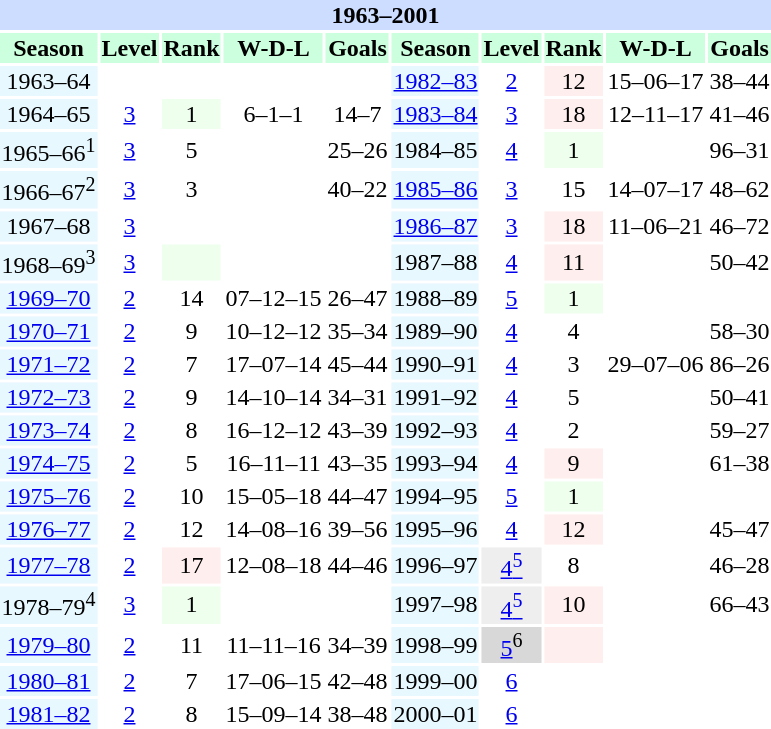<table style="text-align:center">
<tr bgcolor=ccddff>
<td colspan=10><strong>1963–2001</strong></td>
</tr>
<tr bgcolor=ccffdd>
<td><strong>Season</strong></td>
<td><strong>Level</strong></td>
<td><strong>Rank</strong></td>
<td><strong>W-D-L</strong></td>
<td><strong>Goals</strong></td>
<td><strong>Season</strong></td>
<td><strong>Level</strong></td>
<td><strong>Rank</strong></td>
<td><strong>W-D-L</strong></td>
<td><strong>Goals</strong></td>
</tr>
<tr>
<td bgcolor=#e8f8ff>1963–64</td>
<td></td>
<td></td>
<td></td>
<td></td>
<td bgcolor=#e8f8ff><a href='#'>1982–83</a></td>
<td><a href='#'>2</a></td>
<td bgcolor=#ffeeee>12</td>
<td>15–06–17</td>
<td>38–44</td>
</tr>
<tr>
<td bgcolor=#e8f8ff>1964–65</td>
<td><a href='#'>3</a></td>
<td bgcolor=#eeffee>1</td>
<td>6–1–1</td>
<td>14–7</td>
<td bgcolor=#e8f8ff><a href='#'>1983–84</a></td>
<td><a href='#'>3</a></td>
<td bgcolor=#ffeeee>18</td>
<td>12–11–17</td>
<td>41–46</td>
</tr>
<tr>
<td bgcolor=#e8f8ff>1965–66<sup>1</sup></td>
<td><a href='#'>3</a></td>
<td>5</td>
<td></td>
<td>25–26</td>
<td bgcolor=#e8f8ff>1984–85</td>
<td><a href='#'>4</a></td>
<td bgcolor=#eeffee>1</td>
<td></td>
<td>96–31</td>
</tr>
<tr>
<td bgcolor=#e8f8ff>1966–67<sup>2</sup></td>
<td><a href='#'>3</a></td>
<td>3</td>
<td></td>
<td>40–22</td>
<td bgcolor=#e8f8ff><a href='#'>1985–86</a></td>
<td><a href='#'>3</a></td>
<td>15</td>
<td>14–07–17</td>
<td>48–62</td>
</tr>
<tr>
<td bgcolor=#e8f8ff>1967–68</td>
<td><a href='#'>3</a></td>
<td></td>
<td></td>
<td></td>
<td bgcolor=#e8f8ff><a href='#'>1986–87</a></td>
<td><a href='#'>3</a></td>
<td bgcolor=#ffeeee>18</td>
<td>11–06–21</td>
<td>46–72</td>
</tr>
<tr>
<td bgcolor=#e8f8ff>1968–69<sup>3</sup></td>
<td><a href='#'>3</a></td>
<td bgcolor=#eeffee></td>
<td></td>
<td></td>
<td bgcolor=#e8f8ff>1987–88</td>
<td><a href='#'>4</a></td>
<td bgcolor=#ffeeee>11</td>
<td></td>
<td>50–42</td>
</tr>
<tr>
<td bgcolor=#e8f8ff><a href='#'>1969–70</a></td>
<td><a href='#'>2</a></td>
<td>14</td>
<td>07–12–15</td>
<td>26–47</td>
<td bgcolor=#e8f8ff>1988–89</td>
<td><a href='#'>5</a></td>
<td bgcolor=#eeffee>1</td>
<td></td>
<td></td>
</tr>
<tr>
<td bgcolor=#e8f8ff><a href='#'>1970–71</a></td>
<td><a href='#'>2</a></td>
<td>9</td>
<td>10–12–12</td>
<td>35–34</td>
<td bgcolor=#e8f8ff>1989–90</td>
<td><a href='#'>4</a></td>
<td>4</td>
<td></td>
<td>58–30</td>
</tr>
<tr>
<td bgcolor=#e8f8ff><a href='#'>1971–72</a></td>
<td><a href='#'>2</a></td>
<td>7</td>
<td>17–07–14</td>
<td>45–44</td>
<td bgcolor=#e8f8ff>1990–91</td>
<td><a href='#'>4</a></td>
<td>3</td>
<td>29–07–06</td>
<td>86–26</td>
</tr>
<tr>
<td bgcolor=#e8f8ff><a href='#'>1972–73</a></td>
<td><a href='#'>2</a></td>
<td>9</td>
<td>14–10–14</td>
<td>34–31</td>
<td bgcolor=#e8f8ff>1991–92</td>
<td><a href='#'>4</a></td>
<td>5</td>
<td></td>
<td>50–41</td>
</tr>
<tr>
<td bgcolor=#e8f8ff><a href='#'>1973–74</a></td>
<td><a href='#'>2</a></td>
<td>8</td>
<td>16–12–12</td>
<td>43–39</td>
<td bgcolor=#e8f8ff>1992–93</td>
<td><a href='#'>4</a></td>
<td>2</td>
<td></td>
<td>59–27</td>
</tr>
<tr>
<td bgcolor=#e8f8ff><a href='#'>1974–75</a></td>
<td><a href='#'>2</a></td>
<td>5</td>
<td>16–11–11</td>
<td>43–35</td>
<td bgcolor=#e8f8ff>1993–94</td>
<td><a href='#'>4</a></td>
<td bgcolor=#ffeeee>9</td>
<td></td>
<td>61–38</td>
</tr>
<tr>
<td bgcolor=#e8f8ff><a href='#'>1975–76</a></td>
<td><a href='#'>2</a></td>
<td>10</td>
<td>15–05–18</td>
<td>44–47</td>
<td bgcolor=#e8f8ff>1994–95</td>
<td><a href='#'>5</a></td>
<td bgcolor=#eeffee>1</td>
<td></td>
<td></td>
</tr>
<tr>
<td bgcolor=#e8f8ff><a href='#'>1976–77</a></td>
<td><a href='#'>2</a></td>
<td>12</td>
<td>14–08–16</td>
<td>39–56</td>
<td bgcolor=#e8f8ff>1995–96</td>
<td><a href='#'>4</a></td>
<td bgcolor=#ffeeee>12</td>
<td></td>
<td>45–47</td>
</tr>
<tr>
<td bgcolor=#e8f8ff><a href='#'>1977–78</a></td>
<td><a href='#'>2</a></td>
<td bgcolor=#ffeeee>17</td>
<td>12–08–18</td>
<td>44–46</td>
<td bgcolor=#e8f8ff>1996–97</td>
<td bgcolor=#eeeeee><a href='#'>4<sup>5</sup></a></td>
<td>8</td>
<td></td>
<td>46–28</td>
</tr>
<tr>
<td bgcolor=#e8f8ff>1978–79<sup>4</sup></td>
<td><a href='#'>3</a></td>
<td bgcolor=#eeffee>1</td>
<td></td>
<td></td>
<td bgcolor=#e8f8ff>1997–98</td>
<td bgcolor=#eeeeee><a href='#'>4<sup>5</sup></a></td>
<td bgcolor=#ffeeee>10</td>
<td></td>
<td>66–43</td>
</tr>
<tr>
<td bgcolor=#e8f8ff><a href='#'>1979–80</a></td>
<td><a href='#'>2</a></td>
<td>11</td>
<td>11–11–16</td>
<td>34–39</td>
<td bgcolor=#e8f8ff>1998–99</td>
<td bgcolor=#d8d8d8><a href='#'>5</a><sup>6</sup></td>
<td bgcolor=#ffeeee></td>
<td></td>
<td></td>
</tr>
<tr>
<td bgcolor=#e8f8ff><a href='#'>1980–81</a></td>
<td><a href='#'>2</a></td>
<td>7</td>
<td>17–06–15</td>
<td>42–48</td>
<td bgcolor=#e8f8ff>1999–00</td>
<td><a href='#'>6</a></td>
<td></td>
<td></td>
<td></td>
</tr>
<tr>
<td bgcolor=#e8f8ff><a href='#'>1981–82</a></td>
<td><a href='#'>2</a></td>
<td>8</td>
<td>15–09–14</td>
<td>38–48</td>
<td bgcolor=#e8f8ff>2000–01</td>
<td><a href='#'>6</a></td>
<td></td>
<td></td>
<td></td>
</tr>
</table>
